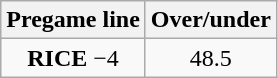<table class="wikitable">
<tr align="center">
<th style=>Pregame line</th>
<th style=>Over/under</th>
</tr>
<tr align="center">
<td><strong>RICE</strong> −4</td>
<td>48.5</td>
</tr>
</table>
